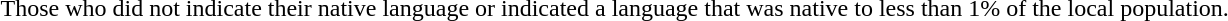<table>
<tr>
<td> Those who did not indicate their native language or indicated a language that was native to less than 1% of the local population.</td>
</tr>
</table>
